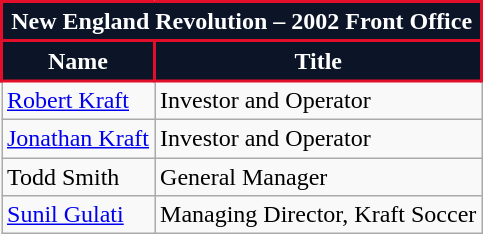<table class="wikitable">
<tr>
<th colspan="7" style="background:#0c1527; color:#fff; border:2px solid #e20e2a; text-align: center; font-weight:bold;">New England Revolution – 2002 Front Office</th>
</tr>
<tr>
<th style="background:#0c1527; color:#fff; border:2px solid #e20e2a;" scope="col">Name</th>
<th style="background:#0c1527; color:#fff; border:2px solid #e20e2a;" scope="col">Title</th>
</tr>
<tr>
<td><a href='#'>Robert Kraft</a></td>
<td>Investor and Operator</td>
</tr>
<tr>
<td><a href='#'>Jonathan Kraft</a></td>
<td>Investor and Operator</td>
</tr>
<tr>
<td>Todd Smith</td>
<td>General Manager</td>
</tr>
<tr>
<td><a href='#'>Sunil Gulati</a></td>
<td>Managing Director, Kraft Soccer</td>
</tr>
</table>
